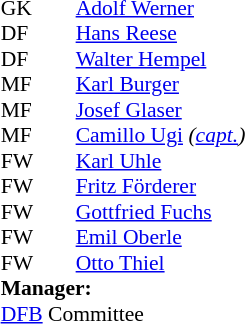<table style="font-size:90%; margin:0.2em auto;" cellspacing="0" cellpadding="0">
<tr>
<th width="25"></th>
<th width="25"></th>
</tr>
<tr>
<td>GK</td>
<td></td>
<td><a href='#'>Adolf Werner</a></td>
</tr>
<tr>
<td>DF</td>
<td></td>
<td><a href='#'>Hans Reese</a></td>
</tr>
<tr>
<td>DF</td>
<td></td>
<td><a href='#'>Walter Hempel</a></td>
</tr>
<tr>
<td>MF</td>
<td></td>
<td><a href='#'>Karl Burger</a></td>
</tr>
<tr>
<td>MF</td>
<td></td>
<td><a href='#'>Josef Glaser</a></td>
</tr>
<tr>
<td>MF</td>
<td></td>
<td><a href='#'>Camillo Ugi</a> <em>(<a href='#'>capt.</a>)</em></td>
</tr>
<tr>
<td>FW</td>
<td></td>
<td><a href='#'>Karl Uhle</a></td>
</tr>
<tr>
<td>FW</td>
<td></td>
<td><a href='#'>Fritz Förderer</a></td>
</tr>
<tr>
<td>FW</td>
<td></td>
<td><a href='#'>Gottfried Fuchs</a></td>
</tr>
<tr>
<td>FW</td>
<td></td>
<td><a href='#'>Emil Oberle</a></td>
</tr>
<tr>
<td>FW</td>
<td></td>
<td><a href='#'>Otto Thiel</a></td>
</tr>
<tr>
<td colspan=3><strong>Manager:</strong></td>
</tr>
<tr>
<td colspan=4> <a href='#'>DFB</a> Committee</td>
</tr>
</table>
